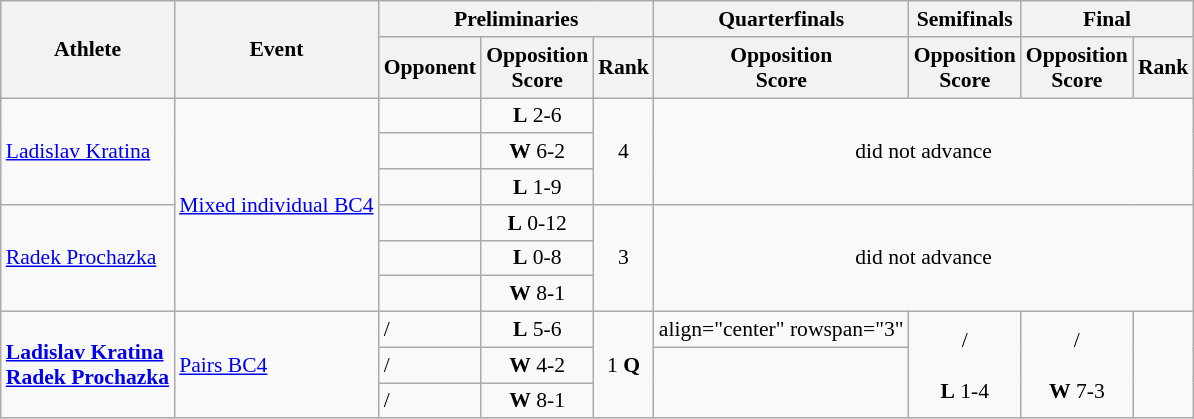<table class=wikitable style="font-size:90%">
<tr>
<th rowspan="2">Athlete</th>
<th rowspan="2">Event</th>
<th colspan="3">Preliminaries</th>
<th>Quarterfinals</th>
<th>Semifinals</th>
<th colspan="2">Final</th>
</tr>
<tr>
<th>Opponent</th>
<th>Opposition<br>Score</th>
<th>Rank</th>
<th>Opposition<br>Score</th>
<th>Opposition<br>Score</th>
<th>Opposition<br>Score</th>
<th>Rank</th>
</tr>
<tr>
<td rowspan="3"><a href='#'>Ladislav Kratina</a></td>
<td rowspan="6"><a href='#'>Mixed individual BC4</a></td>
<td align="left"></td>
<td align="center"><strong>L</strong> 2-6</td>
<td align="center" rowspan="3">4</td>
<td align="center" rowspan="3" colspan="4">did not advance</td>
</tr>
<tr>
<td align="left"></td>
<td align="center"><strong>W</strong> 6-2</td>
</tr>
<tr>
<td align="left"></td>
<td align="center"><strong>L</strong> 1-9</td>
</tr>
<tr>
<td rowspan="3"><a href='#'>Radek Prochazka</a></td>
<td align="left"></td>
<td align="center"><strong>L</strong> 0-12</td>
<td align="center" rowspan="3">3</td>
<td align="center" rowspan="3" colspan="4">did not advance</td>
</tr>
<tr>
<td align="left"></td>
<td align="center"><strong>L</strong> 0-8</td>
</tr>
<tr>
<td align="left"></td>
<td align="center"><strong>W</strong> 8-1</td>
</tr>
<tr>
<td rowspan="3"><strong><a href='#'>Ladislav Kratina</a></strong><br> <strong><a href='#'>Radek Prochazka</a></strong></td>
<td rowspan="3"><a href='#'>Pairs BC4</a></td>
<td align="left"> /<br> </td>
<td align="center"><strong>L</strong> 5-6</td>
<td align="center" rowspan="3">1 <strong>Q</strong></td>
<td>align="center" rowspan="3" </td>
<td align="center" rowspan="3"> /<br> <br><strong>L</strong> 1-4</td>
<td align="center" rowspan="3"> /<br> <br><strong>W</strong> 7-3</td>
<td align="center" rowspan="3"></td>
</tr>
<tr>
<td align="left"> /<br> </td>
<td align="center"><strong>W</strong> 4-2</td>
</tr>
<tr>
<td align="left"> /<br> </td>
<td align="center"><strong>W</strong> 8-1</td>
</tr>
</table>
